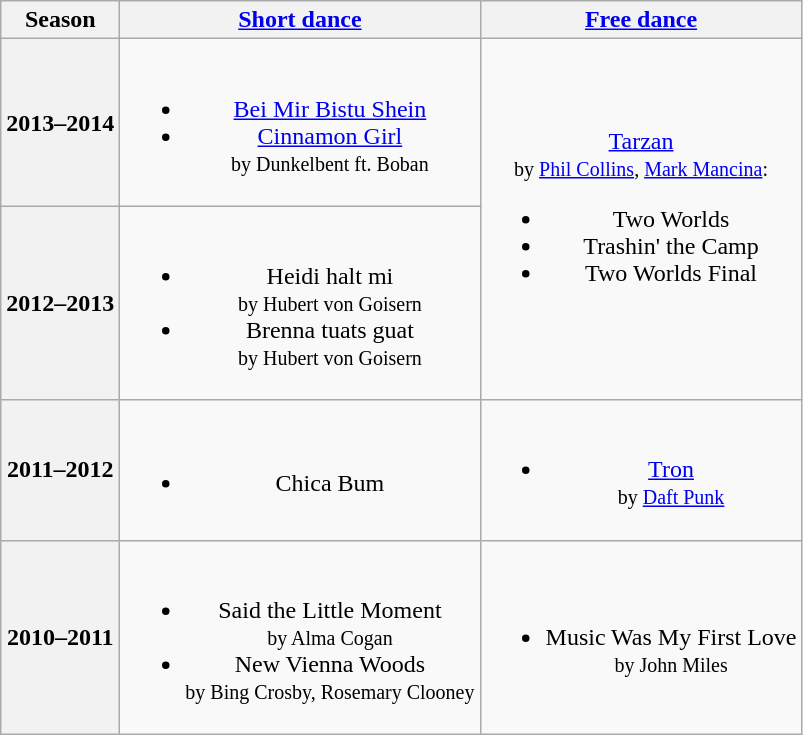<table class=wikitable style=text-align:center>
<tr>
<th>Season</th>
<th><a href='#'>Short dance</a></th>
<th><a href='#'>Free dance</a></th>
</tr>
<tr>
<th>2013–2014 <br> </th>
<td><br><ul><li> <a href='#'>Bei Mir Bistu Shein</a></li><li> <a href='#'>Cinnamon Girl</a> <br><small> by Dunkelbent ft. Boban </small></li></ul></td>
<td rowspan=2><a href='#'>Tarzan</a> <br><small> by <a href='#'>Phil Collins</a>, <a href='#'>Mark Mancina</a>: </small><br><ul><li>Two Worlds</li><li>Trashin' the Camp</li><li>Two Worlds Final</li></ul></td>
</tr>
<tr>
<th>2012–2013 <br> </th>
<td><br><ul><li>Heidi halt mi <br><small> by Hubert von Goisern </small></li><li>Brenna tuats guat <br><small> by Hubert von Goisern </small></li></ul></td>
</tr>
<tr>
<th>2011–2012 <br> </th>
<td><br><ul><li>Chica Bum</li></ul></td>
<td><br><ul><li><a href='#'>Tron</a> <br><small> by <a href='#'>Daft Punk</a> </small></li></ul></td>
</tr>
<tr>
<th>2010–2011 <br> </th>
<td><br><ul><li>Said the Little Moment <br><small> by Alma Cogan </small></li><li>New Vienna Woods <br><small> by Bing Crosby, Rosemary Clooney </small></li></ul></td>
<td><br><ul><li>Music Was My First Love <br><small> by John Miles </small></li></ul></td>
</tr>
</table>
